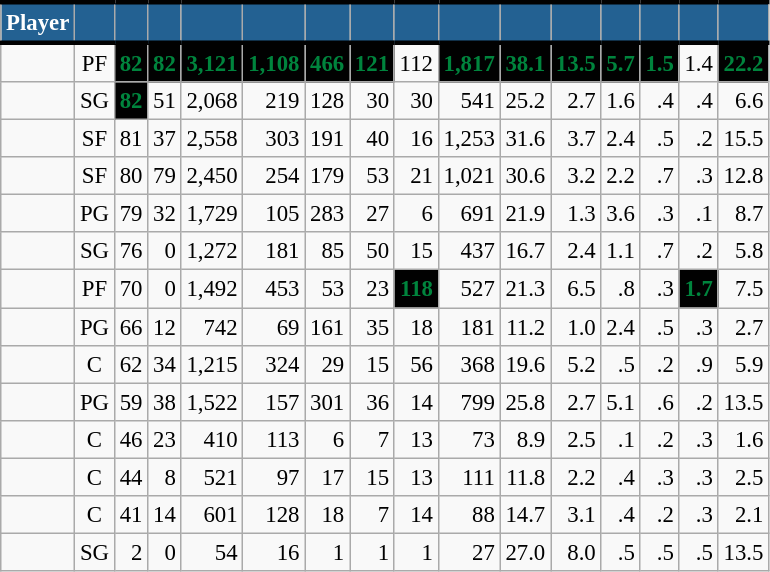<table class="wikitable sortable" style="font-size: 95%; text-align:right;">
<tr>
<th style="background:#236192; color:#FFFFFF; border-top:#010101 3px solid; border-bottom:#010101 3px solid;">Player</th>
<th style="background:#236192; color:#FFFFFF; border-top:#010101 3px solid; border-bottom:#010101 3px solid;"></th>
<th style="background:#236192; color:#FFFFFF; border-top:#010101 3px solid; border-bottom:#010101 3px solid;"></th>
<th style="background:#236192; color:#FFFFFF; border-top:#010101 3px solid; border-bottom:#010101 3px solid;"></th>
<th style="background:#236192; color:#FFFFFF; border-top:#010101 3px solid; border-bottom:#010101 3px solid;"></th>
<th style="background:#236192; color:#FFFFFF; border-top:#010101 3px solid; border-bottom:#010101 3px solid;"></th>
<th style="background:#236192; color:#FFFFFF; border-top:#010101 3px solid; border-bottom:#010101 3px solid;"></th>
<th style="background:#236192; color:#FFFFFF; border-top:#010101 3px solid; border-bottom:#010101 3px solid;"></th>
<th style="background:#236192; color:#FFFFFF; border-top:#010101 3px solid; border-bottom:#010101 3px solid;"></th>
<th style="background:#236192; color:#FFFFFF; border-top:#010101 3px solid; border-bottom:#010101 3px solid;"></th>
<th style="background:#236192; color:#FFFFFF; border-top:#010101 3px solid; border-bottom:#010101 3px solid;"></th>
<th style="background:#236192; color:#FFFFFF; border-top:#010101 3px solid; border-bottom:#010101 3px solid;"></th>
<th style="background:#236192; color:#FFFFFF; border-top:#010101 3px solid; border-bottom:#010101 3px solid;"></th>
<th style="background:#236192; color:#FFFFFF; border-top:#010101 3px solid; border-bottom:#010101 3px solid;"></th>
<th style="background:#236192; color:#FFFFFF; border-top:#010101 3px solid; border-bottom:#010101 3px solid;"></th>
<th style="background:#236192; color:#FFFFFF; border-top:#010101 3px solid; border-bottom:#010101 3px solid;"></th>
</tr>
<tr>
<td style="text-align:left;"></td>
<td style="text-align:center;">PF</td>
<td style="background:#010101; color:#00843D;"><strong>82</strong></td>
<td style="background:#010101; color:#00843D;"><strong>82</strong></td>
<td style="background:#010101; color:#00843D;"><strong>3,121</strong></td>
<td style="background:#010101; color:#00843D;"><strong>1,108</strong></td>
<td style="background:#010101; color:#00843D;"><strong>466</strong></td>
<td style="background:#010101; color:#00843D;"><strong>121</strong></td>
<td>112</td>
<td style="background:#010101; color:#00843D;"><strong>1,817</strong></td>
<td style="background:#010101; color:#00843D;"><strong>38.1</strong></td>
<td style="background:#010101; color:#00843D;"><strong>13.5</strong></td>
<td style="background:#010101; color:#00843D;"><strong>5.7</strong></td>
<td style="background:#010101; color:#00843D;"><strong>1.5</strong></td>
<td>1.4</td>
<td style="background:#010101; color:#00843D;"><strong>22.2</strong></td>
</tr>
<tr>
<td style="text-align:left;"></td>
<td style="text-align:center;">SG</td>
<td style="background:#010101; color:#00843D;"><strong>82</strong></td>
<td>51</td>
<td>2,068</td>
<td>219</td>
<td>128</td>
<td>30</td>
<td>30</td>
<td>541</td>
<td>25.2</td>
<td>2.7</td>
<td>1.6</td>
<td>.4</td>
<td>.4</td>
<td>6.6</td>
</tr>
<tr>
<td style="text-align:left;"></td>
<td style="text-align:center;">SF</td>
<td>81</td>
<td>37</td>
<td>2,558</td>
<td>303</td>
<td>191</td>
<td>40</td>
<td>16</td>
<td>1,253</td>
<td>31.6</td>
<td>3.7</td>
<td>2.4</td>
<td>.5</td>
<td>.2</td>
<td>15.5</td>
</tr>
<tr>
<td style="text-align:left;"></td>
<td style="text-align:center;">SF</td>
<td>80</td>
<td>79</td>
<td>2,450</td>
<td>254</td>
<td>179</td>
<td>53</td>
<td>21</td>
<td>1,021</td>
<td>30.6</td>
<td>3.2</td>
<td>2.2</td>
<td>.7</td>
<td>.3</td>
<td>12.8</td>
</tr>
<tr>
<td style="text-align:left;"></td>
<td style="text-align:center;">PG</td>
<td>79</td>
<td>32</td>
<td>1,729</td>
<td>105</td>
<td>283</td>
<td>27</td>
<td>6</td>
<td>691</td>
<td>21.9</td>
<td>1.3</td>
<td>3.6</td>
<td>.3</td>
<td>.1</td>
<td>8.7</td>
</tr>
<tr>
<td style="text-align:left;"></td>
<td style="text-align:center;">SG</td>
<td>76</td>
<td>0</td>
<td>1,272</td>
<td>181</td>
<td>85</td>
<td>50</td>
<td>15</td>
<td>437</td>
<td>16.7</td>
<td>2.4</td>
<td>1.1</td>
<td>.7</td>
<td>.2</td>
<td>5.8</td>
</tr>
<tr>
<td style="text-align:left;"></td>
<td style="text-align:center;">PF</td>
<td>70</td>
<td>0</td>
<td>1,492</td>
<td>453</td>
<td>53</td>
<td>23</td>
<td style="background:#010101; color:#00843D;"><strong>118</strong></td>
<td>527</td>
<td>21.3</td>
<td>6.5</td>
<td>.8</td>
<td>.3</td>
<td style="background:#010101; color:#00843D;"><strong>1.7</strong></td>
<td>7.5</td>
</tr>
<tr>
<td style="text-align:left;"></td>
<td style="text-align:center;">PG</td>
<td>66</td>
<td>12</td>
<td>742</td>
<td>69</td>
<td>161</td>
<td>35</td>
<td>18</td>
<td>181</td>
<td>11.2</td>
<td>1.0</td>
<td>2.4</td>
<td>.5</td>
<td>.3</td>
<td>2.7</td>
</tr>
<tr>
<td style="text-align:left;"></td>
<td style="text-align:center;">C</td>
<td>62</td>
<td>34</td>
<td>1,215</td>
<td>324</td>
<td>29</td>
<td>15</td>
<td>56</td>
<td>368</td>
<td>19.6</td>
<td>5.2</td>
<td>.5</td>
<td>.2</td>
<td>.9</td>
<td>5.9</td>
</tr>
<tr>
<td style="text-align:left;"></td>
<td style="text-align:center;">PG</td>
<td>59</td>
<td>38</td>
<td>1,522</td>
<td>157</td>
<td>301</td>
<td>36</td>
<td>14</td>
<td>799</td>
<td>25.8</td>
<td>2.7</td>
<td>5.1</td>
<td>.6</td>
<td>.2</td>
<td>13.5</td>
</tr>
<tr>
<td style="text-align:left;"></td>
<td style="text-align:center;">C</td>
<td>46</td>
<td>23</td>
<td>410</td>
<td>113</td>
<td>6</td>
<td>7</td>
<td>13</td>
<td>73</td>
<td>8.9</td>
<td>2.5</td>
<td>.1</td>
<td>.2</td>
<td>.3</td>
<td>1.6</td>
</tr>
<tr>
<td style="text-align:left;"></td>
<td style="text-align:center;">C</td>
<td>44</td>
<td>8</td>
<td>521</td>
<td>97</td>
<td>17</td>
<td>15</td>
<td>13</td>
<td>111</td>
<td>11.8</td>
<td>2.2</td>
<td>.4</td>
<td>.3</td>
<td>.3</td>
<td>2.5</td>
</tr>
<tr>
<td style="text-align:left;"></td>
<td style="text-align:center;">C</td>
<td>41</td>
<td>14</td>
<td>601</td>
<td>128</td>
<td>18</td>
<td>7</td>
<td>14</td>
<td>88</td>
<td>14.7</td>
<td>3.1</td>
<td>.4</td>
<td>.2</td>
<td>.3</td>
<td>2.1</td>
</tr>
<tr>
<td style="text-align:left;"></td>
<td style="text-align:center;">SG</td>
<td>2</td>
<td>0</td>
<td>54</td>
<td>16</td>
<td>1</td>
<td>1</td>
<td>1</td>
<td>27</td>
<td>27.0</td>
<td>8.0</td>
<td>.5</td>
<td>.5</td>
<td>.5</td>
<td>13.5</td>
</tr>
</table>
